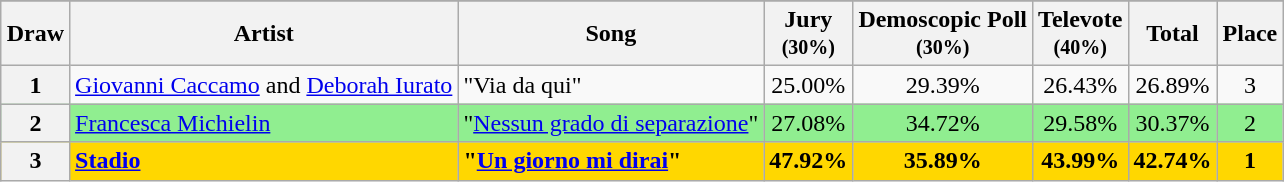<table class="sortable wikitable" style="margin: 1em auto 1em auto; text-align:center">
<tr>
</tr>
<tr>
<th>Draw</th>
<th>Artist</th>
<th>Song</th>
<th>Jury<br><small>(30%)</small></th>
<th>Demoscopic Poll<br><small>(30%)</small></th>
<th>Televote<br><small>(40%)</small></th>
<th>Total</th>
<th>Place</th>
</tr>
<tr>
<th scope="row">1</th>
<td align="left"><a href='#'>Giovanni Caccamo</a> and <a href='#'>Deborah Iurato</a></td>
<td align="left">"Via da qui"</td>
<td>25.00%</td>
<td>29.39%</td>
<td>26.43%</td>
<td>26.89%</td>
<td>3</td>
</tr>
<tr style="background:#90EE90;">
<th scope="row">2</th>
<td align="left"><a href='#'>Francesca Michielin</a></td>
<td align="left">"<a href='#'>Nessun grado di separazione</a>"</td>
<td>27.08%</td>
<td>34.72%</td>
<td>29.58%</td>
<td>30.37%</td>
<td>2</td>
</tr>
<tr style="font-weight:bold;background:gold">
<th scope="row">3</th>
<td align="left"><a href='#'>Stadio</a></td>
<td align="left">"<a href='#'>Un giorno mi dirai</a>"</td>
<td>47.92%</td>
<td>35.89%</td>
<td>43.99%</td>
<td>42.74%</td>
<td>1</td>
</tr>
</table>
